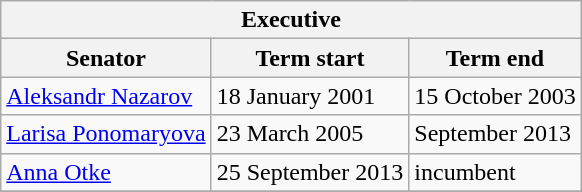<table class="wikitable sortable">
<tr>
<th colspan=3>Executive</th>
</tr>
<tr>
<th>Senator</th>
<th>Term start</th>
<th>Term end</th>
</tr>
<tr>
<td><a href='#'>Aleksandr Nazarov</a></td>
<td>18 January 2001</td>
<td>15 October 2003</td>
</tr>
<tr>
<td><a href='#'>Larisa Ponomaryova</a></td>
<td>23 March 2005</td>
<td>September 2013</td>
</tr>
<tr>
<td><a href='#'>Anna Otke</a></td>
<td>25 September 2013</td>
<td>incumbent</td>
</tr>
<tr>
</tr>
</table>
